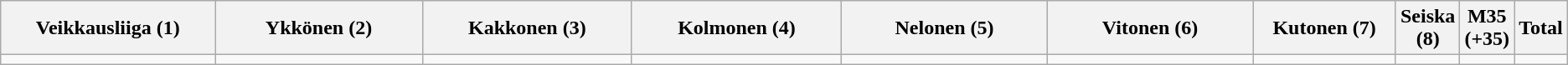<table class="wikitable">
<tr>
<th width="15%">Veikkausliiga (1)</th>
<th width="15%">Ykkönen (2)</th>
<th width="15%">Kakkonen (3)</th>
<th width="15%">Kolmonen (4)</th>
<th width="15%">Nelonen (5)</th>
<th width="15%">Vitonen (6)</th>
<th width="15%">Kutonen (7)</th>
<th width="15%">Seiska (8)</th>
<th width="15%">M35 (+35)</th>
<th width="15%">Total</th>
</tr>
<tr>
<td></td>
<td></td>
<td></td>
<td></td>
<td></td>
<td></td>
<td></td>
<td></td>
<td></td>
<td></td>
</tr>
</table>
